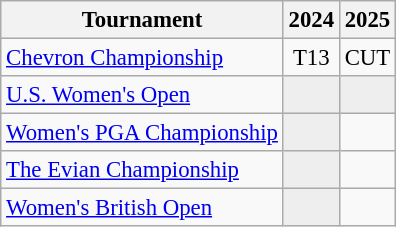<table class="wikitable" style="font-size:95%;text-align:center;">
<tr>
<th>Tournament</th>
<th>2024</th>
<th>2025</th>
</tr>
<tr>
<td align=left><a href='#'>Chevron Championship</a></td>
<td>T13</td>
<td>CUT</td>
</tr>
<tr>
<td align=left><a href='#'>U.S. Women's Open</a></td>
<td style="background:#eeeeee;"></td>
<td style="background:#eeeeee;"></td>
</tr>
<tr>
<td align=left><a href='#'>Women's PGA Championship</a></td>
<td style="background:#eeeeee;"></td>
<td></td>
</tr>
<tr>
<td align=left><a href='#'>The Evian Championship</a></td>
<td style="background:#eeeeee;"></td>
<td></td>
</tr>
<tr>
<td align=left><a href='#'>Women's British Open</a></td>
<td style="background:#eeeeee;"></td>
<td></td>
</tr>
</table>
